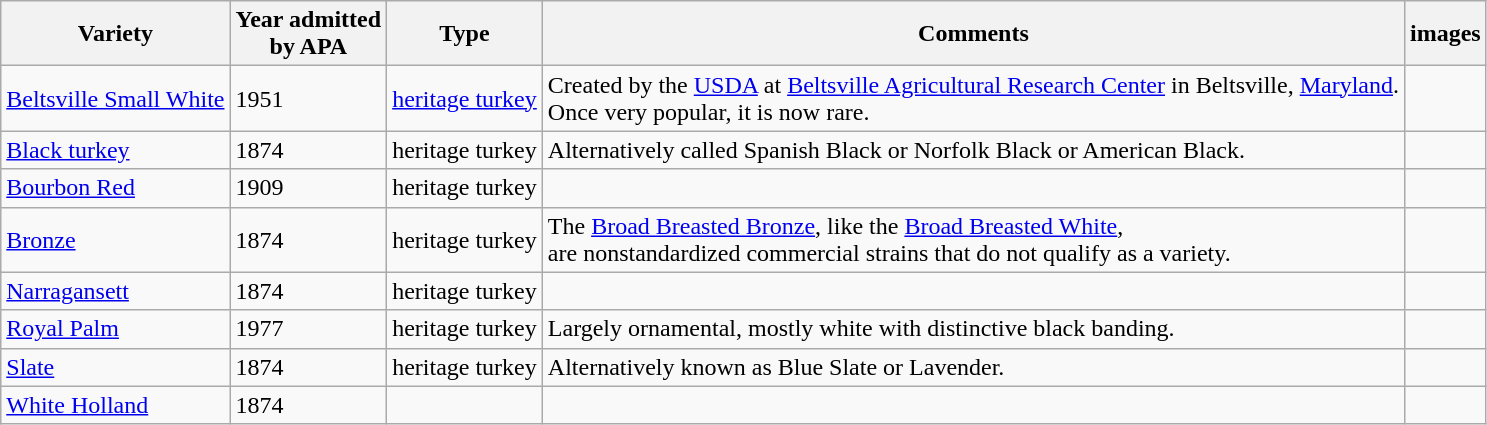<table class="wikitable sortable" border="1">
<tr>
<th>Variety</th>
<th>Year admitted<br>by APA</th>
<th>Type</th>
<th>Comments</th>
<th>images</th>
</tr>
<tr>
<td><a href='#'>Beltsville Small White</a></td>
<td>1951</td>
<td><a href='#'>heritage turkey</a></td>
<td>Created by the <a href='#'>USDA</a> at <a href='#'>Beltsville Agricultural Research Center</a> in Beltsville, <a href='#'>Maryland</a>.<br>Once very popular, it is now rare.</td>
<td></td>
</tr>
<tr>
<td><a href='#'>Black turkey</a></td>
<td>1874</td>
<td>heritage turkey</td>
<td>Alternatively called Spanish Black or Norfolk Black or American Black.</td>
<td></td>
</tr>
<tr>
<td><a href='#'>Bourbon Red</a></td>
<td>1909</td>
<td>heritage turkey</td>
<td></td>
<td></td>
</tr>
<tr>
<td><a href='#'>Bronze</a></td>
<td>1874</td>
<td>heritage turkey</td>
<td>The <a href='#'>Broad Breasted Bronze</a>, like the <a href='#'>Broad Breasted White</a>,<br>are nonstandardized commercial strains that do not qualify as a variety.</td>
<td></td>
</tr>
<tr>
<td><a href='#'>Narragansett</a></td>
<td>1874</td>
<td>heritage turkey</td>
<td></td>
<td></td>
</tr>
<tr>
<td><a href='#'>Royal Palm</a></td>
<td>1977</td>
<td>heritage turkey</td>
<td>Largely ornamental, mostly white with distinctive black banding.</td>
<td></td>
</tr>
<tr>
<td><a href='#'>Slate</a></td>
<td>1874</td>
<td>heritage turkey</td>
<td>Alternatively known as Blue Slate or Lavender.</td>
<td></td>
</tr>
<tr>
<td><a href='#'>White Holland</a></td>
<td>1874</td>
<td></td>
<td></td>
<td></td>
</tr>
</table>
